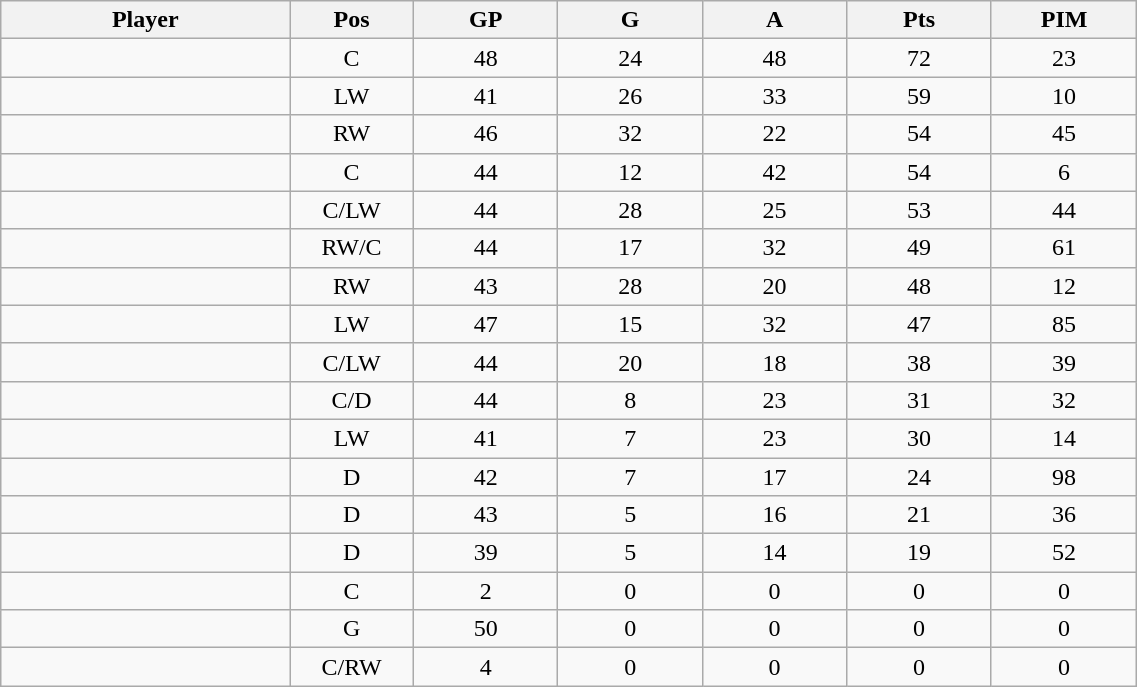<table class="wikitable sortable" width="60%">
<tr ALIGN="center">
<th bgcolor="#DDDDFF" width="10%">Player</th>
<th bgcolor="#DDDDFF" width="3%" title="Position">Pos</th>
<th bgcolor="#DDDDFF" width="5%" title="Games played">GP</th>
<th bgcolor="#DDDDFF" width="5%" title="Goals">G</th>
<th bgcolor="#DDDDFF" width="5%" title="Assists">A</th>
<th bgcolor="#DDDDFF" width="5%" title="Points">Pts</th>
<th bgcolor="#DDDDFF" width="5%" title="Penalties in Minutes">PIM</th>
</tr>
<tr align="center">
<td align="right"></td>
<td>C</td>
<td>48</td>
<td>24</td>
<td>48</td>
<td>72</td>
<td>23</td>
</tr>
<tr align="center">
<td align="right"></td>
<td>LW</td>
<td>41</td>
<td>26</td>
<td>33</td>
<td>59</td>
<td>10</td>
</tr>
<tr align="center">
<td align="right"></td>
<td>RW</td>
<td>46</td>
<td>32</td>
<td>22</td>
<td>54</td>
<td>45</td>
</tr>
<tr align="center">
<td align="right"></td>
<td>C</td>
<td>44</td>
<td>12</td>
<td>42</td>
<td>54</td>
<td>6</td>
</tr>
<tr align="center">
<td align="right"></td>
<td>C/LW</td>
<td>44</td>
<td>28</td>
<td>25</td>
<td>53</td>
<td>44</td>
</tr>
<tr align="center">
<td align="right"></td>
<td>RW/C</td>
<td>44</td>
<td>17</td>
<td>32</td>
<td>49</td>
<td>61</td>
</tr>
<tr align="center">
<td align="right"></td>
<td>RW</td>
<td>43</td>
<td>28</td>
<td>20</td>
<td>48</td>
<td>12</td>
</tr>
<tr align="center">
<td align="right"></td>
<td>LW</td>
<td>47</td>
<td>15</td>
<td>32</td>
<td>47</td>
<td>85</td>
</tr>
<tr align="center">
<td align="right"></td>
<td>C/LW</td>
<td>44</td>
<td>20</td>
<td>18</td>
<td>38</td>
<td>39</td>
</tr>
<tr align="center">
<td align="right"></td>
<td>C/D</td>
<td>44</td>
<td>8</td>
<td>23</td>
<td>31</td>
<td>32</td>
</tr>
<tr align="center">
<td align="right"></td>
<td>LW</td>
<td>41</td>
<td>7</td>
<td>23</td>
<td>30</td>
<td>14</td>
</tr>
<tr align="center">
<td align="right"></td>
<td>D</td>
<td>42</td>
<td>7</td>
<td>17</td>
<td>24</td>
<td>98</td>
</tr>
<tr align="center">
<td align="right"></td>
<td>D</td>
<td>43</td>
<td>5</td>
<td>16</td>
<td>21</td>
<td>36</td>
</tr>
<tr align="center">
<td align="right"></td>
<td>D</td>
<td>39</td>
<td>5</td>
<td>14</td>
<td>19</td>
<td>52</td>
</tr>
<tr align="center">
<td align="right"></td>
<td>C</td>
<td>2</td>
<td>0</td>
<td>0</td>
<td>0</td>
<td>0</td>
</tr>
<tr align="center">
<td align="right"></td>
<td>G</td>
<td>50</td>
<td>0</td>
<td>0</td>
<td>0</td>
<td>0</td>
</tr>
<tr align="center">
<td align="right"></td>
<td>C/RW</td>
<td>4</td>
<td>0</td>
<td>0</td>
<td>0</td>
<td>0</td>
</tr>
</table>
